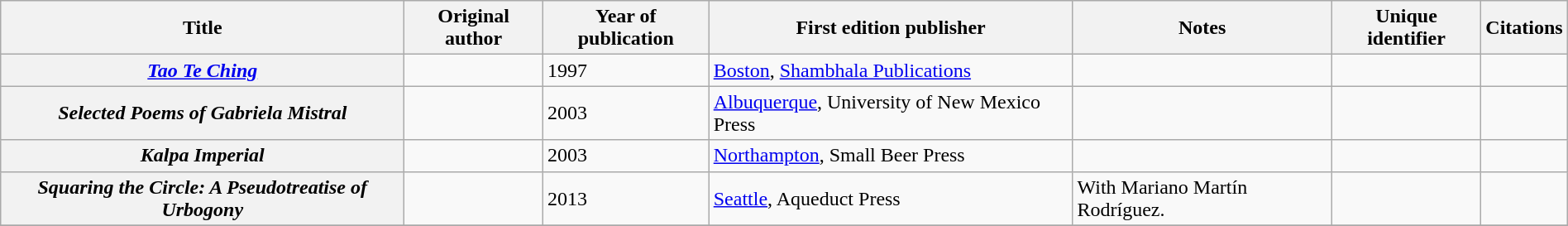<table class="wikitable sortable plainrowheaders" style="margin-right: 0;">
<tr>
<th scope="col">Title</th>
<th scope="col">Original author</th>
<th scope="col">Year of publication</th>
<th scope="col" class="unsortable">First edition publisher</th>
<th scope="col" class="unsortable">Notes</th>
<th scope="col" class="unsortable">Unique identifier</th>
<th scope="col" class="unsortable">Citations</th>
</tr>
<tr>
<th scope="row"><em><a href='#'>Tao Te Ching</a></em></th>
<td></td>
<td>1997</td>
<td><a href='#'>Boston</a>, <a href='#'>Shambhala Publications</a></td>
<td></td>
<td></td>
<td></td>
</tr>
<tr>
<th scope="row"><em>Selected Poems of Gabriela Mistral</em></th>
<td></td>
<td>2003</td>
<td><a href='#'>Albuquerque</a>, University of New Mexico Press</td>
<td></td>
<td></td>
<td></td>
</tr>
<tr>
<th scope="row"><em>Kalpa Imperial</em></th>
<td></td>
<td>2003</td>
<td><a href='#'>Northampton</a>, Small Beer Press</td>
<td></td>
<td></td>
<td></td>
</tr>
<tr>
<th scope="row"><em>Squaring the Circle: A Pseudotreatise of Urbogony</em></th>
<td></td>
<td>2013</td>
<td><a href='#'>Seattle</a>, Aqueduct Press</td>
<td>With Mariano Martín Rodríguez.</td>
<td></td>
<td></td>
</tr>
<tr>
</tr>
</table>
